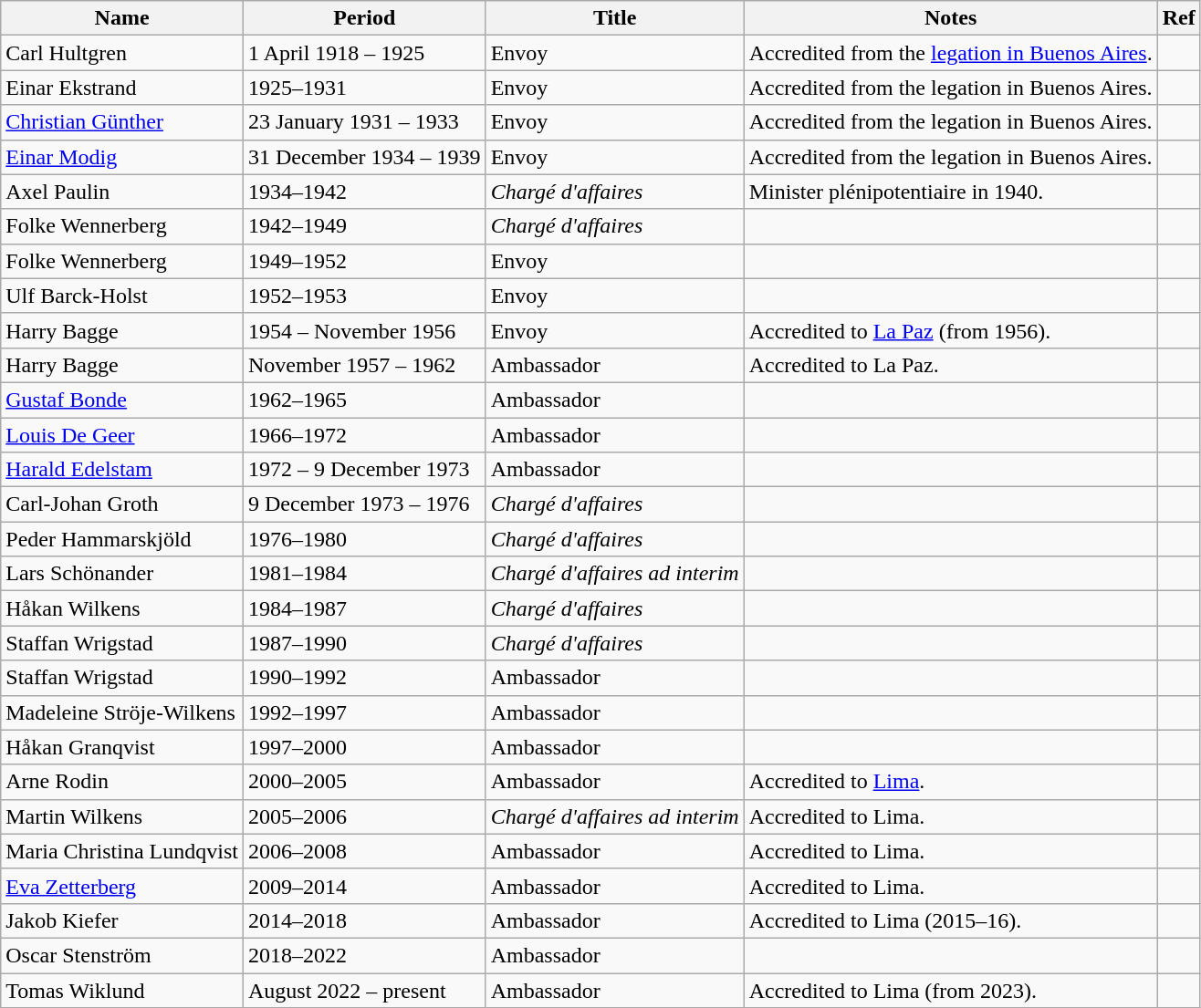<table class="wikitable">
<tr>
<th>Name</th>
<th>Period</th>
<th>Title</th>
<th>Notes</th>
<th>Ref</th>
</tr>
<tr>
<td>Carl Hultgren</td>
<td>1 April 1918 – 1925</td>
<td>Envoy</td>
<td>Accredited from the <a href='#'>legation in Buenos Aires</a>.</td>
<td></td>
</tr>
<tr>
<td>Einar Ekstrand</td>
<td>1925–1931</td>
<td>Envoy</td>
<td>Accredited from the legation in Buenos Aires.</td>
<td></td>
</tr>
<tr>
<td><a href='#'>Christian Günther</a></td>
<td>23 January 1931 – 1933</td>
<td>Envoy</td>
<td>Accredited from the legation in Buenos Aires.</td>
<td></td>
</tr>
<tr>
<td><a href='#'>Einar Modig</a></td>
<td>31 December 1934 – 1939</td>
<td>Envoy</td>
<td>Accredited from the legation in Buenos Aires.</td>
<td></td>
</tr>
<tr>
<td>Axel Paulin</td>
<td>1934–1942</td>
<td><em>Chargé d'affaires</em></td>
<td>Minister plénipotentiaire in 1940.</td>
<td></td>
</tr>
<tr>
<td>Folke Wennerberg</td>
<td>1942–1949</td>
<td><em>Chargé d'affaires</em></td>
<td></td>
<td></td>
</tr>
<tr>
<td>Folke Wennerberg</td>
<td>1949–1952</td>
<td>Envoy</td>
<td></td>
<td></td>
</tr>
<tr>
<td>Ulf Barck-Holst</td>
<td>1952–1953</td>
<td>Envoy</td>
<td></td>
<td></td>
</tr>
<tr>
<td>Harry Bagge</td>
<td>1954 – November 1956</td>
<td>Envoy</td>
<td>Accredited to <a href='#'>La Paz</a> (from 1956).</td>
<td></td>
</tr>
<tr>
<td>Harry Bagge</td>
<td>November 1957 – 1962</td>
<td>Ambassador</td>
<td>Accredited to La Paz.</td>
<td></td>
</tr>
<tr>
<td><a href='#'>Gustaf Bonde</a></td>
<td>1962–1965</td>
<td>Ambassador</td>
<td></td>
<td></td>
</tr>
<tr>
<td><a href='#'>Louis De Geer</a></td>
<td>1966–1972</td>
<td>Ambassador</td>
<td></td>
<td></td>
</tr>
<tr>
<td><a href='#'>Harald Edelstam</a></td>
<td>1972 – 9 December 1973</td>
<td>Ambassador</td>
<td></td>
<td></td>
</tr>
<tr>
<td>Carl-Johan Groth</td>
<td>9 December 1973 – 1976</td>
<td><em>Chargé d'affaires</em></td>
<td></td>
<td></td>
</tr>
<tr>
<td>Peder Hammarskjöld</td>
<td>1976–1980</td>
<td><em>Chargé d'affaires</em></td>
<td></td>
<td></td>
</tr>
<tr>
<td>Lars Schönander</td>
<td>1981–1984</td>
<td><em>Chargé d'affaires ad interim</em></td>
<td></td>
<td></td>
</tr>
<tr>
<td>Håkan Wilkens</td>
<td>1984–1987</td>
<td><em>Chargé d'affaires</em></td>
<td></td>
<td></td>
</tr>
<tr>
<td>Staffan Wrigstad</td>
<td>1987–1990</td>
<td><em>Chargé d'affaires</em></td>
<td></td>
<td></td>
</tr>
<tr>
<td>Staffan Wrigstad</td>
<td>1990–1992</td>
<td>Ambassador</td>
<td></td>
<td></td>
</tr>
<tr>
<td>Madeleine Ströje-Wilkens</td>
<td>1992–1997</td>
<td>Ambassador</td>
<td></td>
<td></td>
</tr>
<tr>
<td>Håkan Granqvist</td>
<td>1997–2000</td>
<td>Ambassador</td>
<td></td>
<td></td>
</tr>
<tr>
<td>Arne Rodin</td>
<td>2000–2005</td>
<td>Ambassador</td>
<td>Accredited to <a href='#'>Lima</a>.</td>
<td></td>
</tr>
<tr>
<td>Martin Wilkens</td>
<td>2005–2006</td>
<td><em>Chargé d'affaires ad interim</em></td>
<td>Accredited to Lima.</td>
<td></td>
</tr>
<tr>
<td>Maria Christina Lundqvist</td>
<td>2006–2008</td>
<td>Ambassador</td>
<td>Accredited to Lima.</td>
<td></td>
</tr>
<tr>
<td><a href='#'>Eva Zetterberg</a></td>
<td>2009–2014</td>
<td>Ambassador</td>
<td>Accredited to Lima.</td>
<td></td>
</tr>
<tr>
<td>Jakob Kiefer</td>
<td>2014–2018</td>
<td>Ambassador</td>
<td>Accredited to Lima (2015–16).</td>
<td></td>
</tr>
<tr>
<td>Oscar Stenström</td>
<td>2018–2022</td>
<td>Ambassador</td>
<td></td>
<td></td>
</tr>
<tr>
<td>Tomas Wiklund</td>
<td>August 2022 – present</td>
<td>Ambassador</td>
<td>Accredited to Lima (from 2023).</td>
<td></td>
</tr>
</table>
